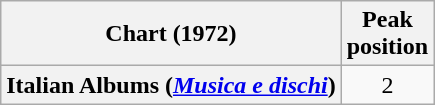<table class="wikitable plainrowheaders" style="text-align:center">
<tr>
<th scope="col">Chart (1972)</th>
<th scope="col">Peak<br>position</th>
</tr>
<tr>
<th scope="row">Italian Albums (<em><a href='#'>Musica e dischi</a></em>)</th>
<td>2</td>
</tr>
</table>
